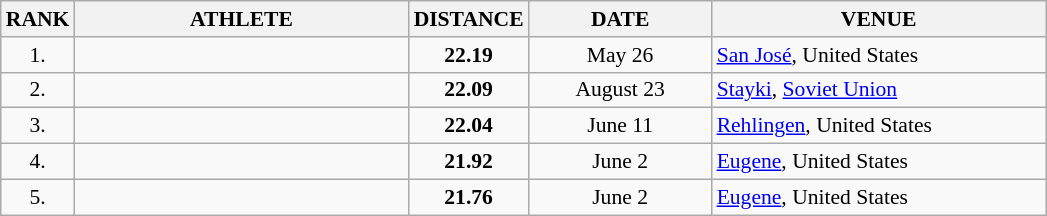<table class="wikitable" style="border-collapse: collapse; font-size: 90%;">
<tr>
<th>RANK</th>
<th align="center" style="width: 15em">ATHLETE</th>
<th align="center" style="width: 5em">DISTANCE</th>
<th align="center" style="width: 8em">DATE</th>
<th align="center" style="width: 15em">VENUE</th>
</tr>
<tr>
<td align="center">1.</td>
<td></td>
<td align="center"><strong>22.19</strong></td>
<td align="center">May 26</td>
<td><a href='#'>San José</a>, United States</td>
</tr>
<tr>
<td align="center">2.</td>
<td></td>
<td align="center"><strong>22.09</strong></td>
<td align="center">August 23</td>
<td><a href='#'>Stayki</a>, <a href='#'>Soviet Union</a></td>
</tr>
<tr>
<td align="center">3.</td>
<td></td>
<td align="center"><strong>22.04</strong></td>
<td align="center">June 11</td>
<td><a href='#'>Rehlingen</a>, United States</td>
</tr>
<tr>
<td align="center">4.</td>
<td></td>
<td align="center"><strong>21.92</strong></td>
<td align="center">June 2</td>
<td><a href='#'>Eugene</a>, United States</td>
</tr>
<tr>
<td align="center">5.</td>
<td></td>
<td align="center"><strong>21.76</strong></td>
<td align="center">June 2</td>
<td><a href='#'>Eugene</a>, United States</td>
</tr>
</table>
